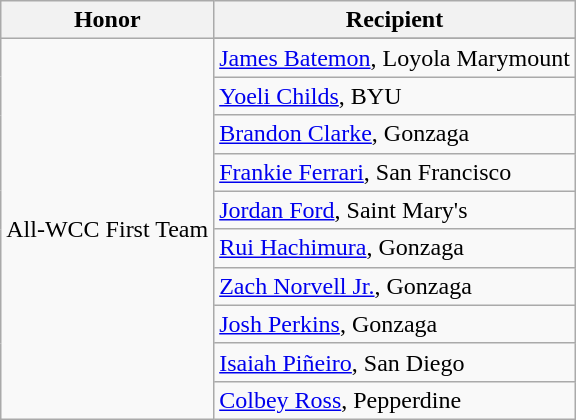<table class="wikitable" border="1">
<tr>
<th>Honor</th>
<th>Recipient</th>
</tr>
<tr>
<td rowspan="11" valign="middle">All-WCC First Team</td>
</tr>
<tr>
<td><a href='#'>James Batemon</a>, Loyola Marymount</td>
</tr>
<tr>
<td><a href='#'>Yoeli Childs</a>, BYU</td>
</tr>
<tr>
<td><a href='#'>Brandon Clarke</a>, Gonzaga</td>
</tr>
<tr>
<td><a href='#'>Frankie Ferrari</a>, San Francisco</td>
</tr>
<tr>
<td><a href='#'>Jordan Ford</a>, Saint Mary's</td>
</tr>
<tr>
<td><a href='#'>Rui Hachimura</a>, Gonzaga</td>
</tr>
<tr>
<td><a href='#'>Zach Norvell Jr.</a>, Gonzaga</td>
</tr>
<tr>
<td><a href='#'>Josh Perkins</a>, Gonzaga</td>
</tr>
<tr>
<td><a href='#'>Isaiah Piñeiro</a>, San Diego</td>
</tr>
<tr>
<td><a href='#'>Colbey Ross</a>, Pepperdine</td>
</tr>
</table>
